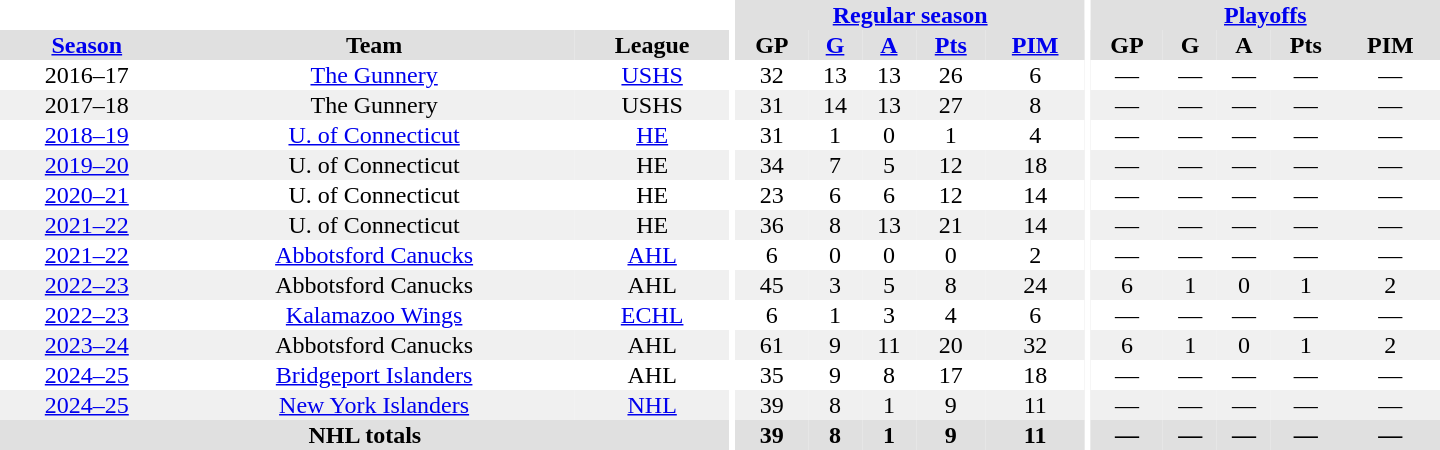<table border="0" cellpadding="1" cellspacing="0" style="text-align:center; width:60em">
<tr bgcolor="#e0e0e0">
<th colspan="3" bgcolor="#ffffff"></th>
<th rowspan="99" bgcolor="#ffffff"></th>
<th colspan="5"><a href='#'>Regular season</a></th>
<th rowspan="99" bgcolor="#ffffff"></th>
<th colspan="5"><a href='#'>Playoffs</a></th>
</tr>
<tr bgcolor="#e0e0e0">
<th><a href='#'>Season</a></th>
<th>Team</th>
<th>League</th>
<th>GP</th>
<th><a href='#'>G</a></th>
<th><a href='#'>A</a></th>
<th><a href='#'>Pts</a></th>
<th><a href='#'>PIM</a></th>
<th>GP</th>
<th>G</th>
<th>A</th>
<th>Pts</th>
<th>PIM</th>
</tr>
<tr>
<td>2016–17</td>
<td><a href='#'>The Gunnery</a></td>
<td><a href='#'>USHS</a></td>
<td>32</td>
<td>13</td>
<td>13</td>
<td>26</td>
<td>6</td>
<td>—</td>
<td>—</td>
<td>—</td>
<td>—</td>
<td>—</td>
</tr>
<tr bgcolor="#f0f0f0">
<td>2017–18</td>
<td>The Gunnery</td>
<td>USHS</td>
<td>31</td>
<td>14</td>
<td>13</td>
<td>27</td>
<td>8</td>
<td>—</td>
<td>—</td>
<td>—</td>
<td>—</td>
<td>—</td>
</tr>
<tr>
<td><a href='#'>2018–19</a></td>
<td><a href='#'>U. of Connecticut</a></td>
<td><a href='#'>HE</a></td>
<td>31</td>
<td>1</td>
<td>0</td>
<td>1</td>
<td>4</td>
<td>—</td>
<td>—</td>
<td>—</td>
<td>—</td>
<td>—</td>
</tr>
<tr bgcolor="#f0f0f0">
<td><a href='#'>2019–20</a></td>
<td>U. of Connecticut</td>
<td>HE</td>
<td>34</td>
<td>7</td>
<td>5</td>
<td>12</td>
<td>18</td>
<td>—</td>
<td>—</td>
<td>—</td>
<td>—</td>
<td>—</td>
</tr>
<tr>
<td><a href='#'>2020–21</a></td>
<td>U. of Connecticut</td>
<td>HE</td>
<td>23</td>
<td>6</td>
<td>6</td>
<td>12</td>
<td>14</td>
<td>—</td>
<td>—</td>
<td>—</td>
<td>—</td>
<td>—</td>
</tr>
<tr bgcolor="#f0f0f0">
<td><a href='#'>2021–22</a></td>
<td>U. of Connecticut</td>
<td>HE</td>
<td>36</td>
<td>8</td>
<td>13</td>
<td>21</td>
<td>14</td>
<td>—</td>
<td>—</td>
<td>—</td>
<td>—</td>
<td>—</td>
</tr>
<tr>
<td><a href='#'>2021–22</a></td>
<td><a href='#'>Abbotsford Canucks</a></td>
<td><a href='#'>AHL</a></td>
<td>6</td>
<td>0</td>
<td>0</td>
<td>0</td>
<td>2</td>
<td>—</td>
<td>—</td>
<td>—</td>
<td>—</td>
<td>—</td>
</tr>
<tr bgcolor="#f0f0f0">
<td><a href='#'>2022–23</a></td>
<td>Abbotsford Canucks</td>
<td>AHL</td>
<td>45</td>
<td>3</td>
<td>5</td>
<td>8</td>
<td>24</td>
<td>6</td>
<td>1</td>
<td>0</td>
<td>1</td>
<td>2</td>
</tr>
<tr>
<td><a href='#'>2022–23</a></td>
<td><a href='#'>Kalamazoo Wings</a></td>
<td><a href='#'>ECHL</a></td>
<td>6</td>
<td>1</td>
<td>3</td>
<td>4</td>
<td>6</td>
<td>—</td>
<td>—</td>
<td>—</td>
<td>—</td>
<td>—</td>
</tr>
<tr bgcolor="#f0f0f0">
<td><a href='#'>2023–24</a></td>
<td>Abbotsford Canucks</td>
<td>AHL</td>
<td>61</td>
<td>9</td>
<td>11</td>
<td>20</td>
<td>32</td>
<td>6</td>
<td>1</td>
<td>0</td>
<td>1</td>
<td>2</td>
</tr>
<tr>
<td><a href='#'>2024–25</a></td>
<td><a href='#'>Bridgeport Islanders</a></td>
<td>AHL</td>
<td>35</td>
<td>9</td>
<td>8</td>
<td>17</td>
<td>18</td>
<td>—</td>
<td>—</td>
<td>—</td>
<td>—</td>
<td>—</td>
</tr>
<tr bgcolor="#f0f0f0">
<td><a href='#'>2024–25</a></td>
<td><a href='#'>New York Islanders</a></td>
<td><a href='#'>NHL</a></td>
<td>39</td>
<td>8</td>
<td>1</td>
<td>9</td>
<td>11</td>
<td>—</td>
<td>—</td>
<td>—</td>
<td>—</td>
<td>—</td>
</tr>
<tr bgcolor="#e0e0e0">
<th colspan="3">NHL totals</th>
<th>39</th>
<th>8</th>
<th>1</th>
<th>9</th>
<th>11</th>
<th>—</th>
<th>—</th>
<th>—</th>
<th>—</th>
<th>—</th>
</tr>
</table>
